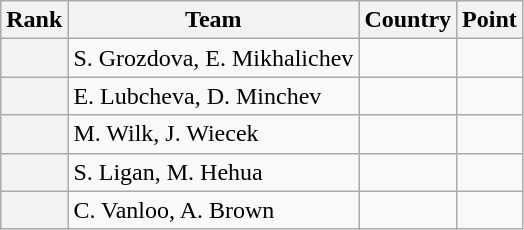<table class="wikitable sortable">
<tr>
<th>Rank</th>
<th>Team</th>
<th>Country</th>
<th>Point</th>
</tr>
<tr>
<th></th>
<td>S. Grozdova, E. Mikhalichev</td>
<td></td>
<td></td>
</tr>
<tr>
<th></th>
<td>E. Lubcheva, D. Minchev</td>
<td></td>
<td></td>
</tr>
<tr>
<th></th>
<td>M. Wilk, J. Wiecek</td>
<td></td>
<td></td>
</tr>
<tr>
<th></th>
<td>S. Ligan, M. Hehua</td>
<td></td>
<td></td>
</tr>
<tr>
<th></th>
<td>C. Vanloo, A. Brown</td>
<td></td>
<td></td>
</tr>
</table>
